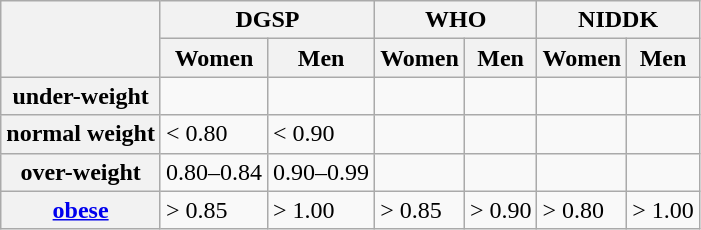<table class="wikitable">
<tr>
<th rowspan=2></th>
<th colspan=2>DGSP</th>
<th colspan=2>WHO</th>
<th colspan=2>NIDDK</th>
</tr>
<tr>
<th>Women</th>
<th>Men</th>
<th>Women</th>
<th>Men</th>
<th>Women</th>
<th>Men</th>
</tr>
<tr>
<th>under-weight</th>
<td></td>
<td></td>
<td></td>
<td></td>
<td></td>
<td></td>
</tr>
<tr>
<th>normal weight</th>
<td>< 0.80</td>
<td>< 0.90</td>
<td></td>
<td></td>
<td></td>
<td></td>
</tr>
<tr>
<th>over-weight</th>
<td>0.80–0.84</td>
<td>0.90–0.99</td>
<td></td>
<td></td>
<td></td>
<td></td>
</tr>
<tr>
<th><a href='#'>obese</a></th>
<td>> 0.85</td>
<td>> 1.00</td>
<td>> 0.85</td>
<td>> 0.90</td>
<td>> 0.80</td>
<td>> 1.00</td>
</tr>
</table>
